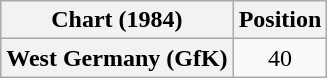<table class="wikitable plainrowheaders" style="text-align:center">
<tr>
<th scope="col">Chart (1984)</th>
<th scope="col">Position</th>
</tr>
<tr>
<th scope="row">West Germany (GfK)</th>
<td>40</td>
</tr>
</table>
